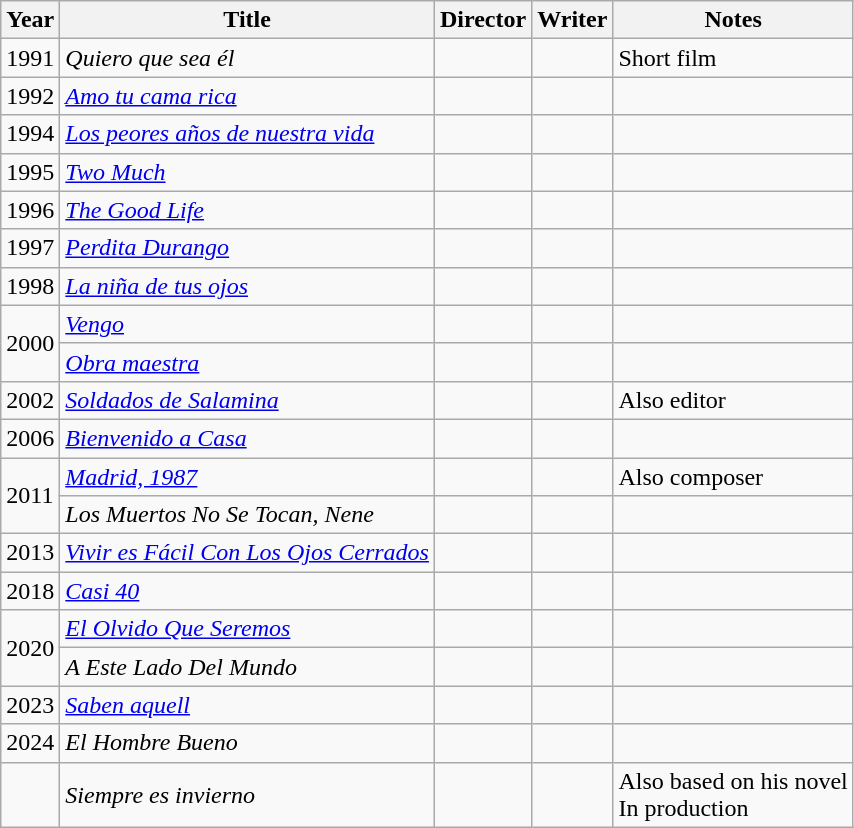<table class="wikitable sortable">
<tr>
<th>Year</th>
<th>Title</th>
<th>Director</th>
<th>Writer</th>
<th>Notes</th>
</tr>
<tr>
<td>1991</td>
<td><em>Quiero que sea él</em></td>
<td></td>
<td></td>
<td>Short film</td>
</tr>
<tr>
<td>1992</td>
<td><em><a href='#'>Amo tu cama rica</a></em></td>
<td></td>
<td></td>
<td></td>
</tr>
<tr>
<td>1994</td>
<td><em><a href='#'>Los peores años de nuestra vida</a></em></td>
<td></td>
<td></td>
<td></td>
</tr>
<tr>
<td>1995</td>
<td><em><a href='#'>Two Much</a></em></td>
<td></td>
<td></td>
<td></td>
</tr>
<tr>
<td>1996</td>
<td><em><a href='#'>The Good Life</a></em></td>
<td></td>
<td></td>
<td></td>
</tr>
<tr>
<td>1997</td>
<td><em><a href='#'>Perdita Durango</a></em></td>
<td></td>
<td></td>
<td></td>
</tr>
<tr>
<td>1998</td>
<td><em><a href='#'>La niña de tus ojos</a></em></td>
<td></td>
<td></td>
<td></td>
</tr>
<tr>
<td rowspan=2>2000</td>
<td><em><a href='#'>Vengo</a></em></td>
<td></td>
<td></td>
<td></td>
</tr>
<tr>
<td><em><a href='#'>Obra maestra</a></em></td>
<td></td>
<td></td>
<td></td>
</tr>
<tr>
<td>2002</td>
<td><em><a href='#'>Soldados de Salamina</a></em></td>
<td></td>
<td></td>
<td>Also editor</td>
</tr>
<tr>
<td>2006</td>
<td><em><a href='#'>Bienvenido a Casa</a></em></td>
<td></td>
<td></td>
<td></td>
</tr>
<tr>
<td rowspan=2>2011</td>
<td><em><a href='#'>Madrid, 1987</a></em></td>
<td></td>
<td></td>
<td>Also composer</td>
</tr>
<tr>
<td><em>Los Muertos No Se Tocan, Nene</em></td>
<td></td>
<td></td>
<td></td>
</tr>
<tr>
<td>2013</td>
<td><em><a href='#'>Vivir es Fácil Con Los Ojos Cerrados</a></em></td>
<td></td>
<td></td>
<td></td>
</tr>
<tr>
<td>2018</td>
<td><em><a href='#'>Casi 40</a></em></td>
<td></td>
<td></td>
<td></td>
</tr>
<tr>
<td rowspan=2>2020</td>
<td><em><a href='#'>El Olvido Que Seremos</a></em></td>
<td></td>
<td></td>
<td></td>
</tr>
<tr>
<td><em>A Este Lado Del Mundo</em></td>
<td></td>
<td></td>
<td></td>
</tr>
<tr>
<td>2023</td>
<td><em><a href='#'>Saben aquell</a></em></td>
<td></td>
<td></td>
<td></td>
</tr>
<tr>
<td>2024</td>
<td><em>El Hombre Bueno</em></td>
<td></td>
<td></td>
<td></td>
</tr>
<tr>
<td></td>
<td><em>Siempre es invierno</em></td>
<td></td>
<td></td>
<td>Also based on his novel<br>In production</td>
</tr>
</table>
